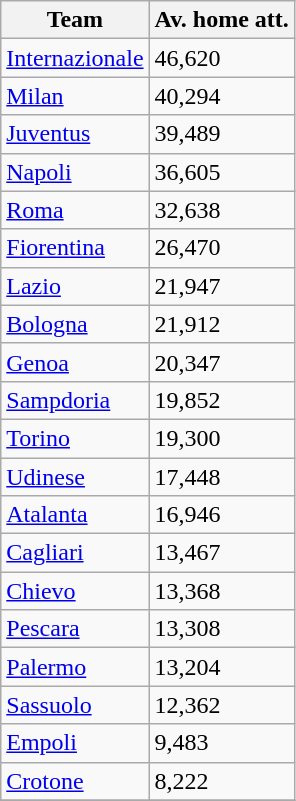<table class="wikitable">
<tr>
<th>Team</th>
<th>Av. home att.</th>
</tr>
<tr>
<td><a href='#'>Internazionale</a></td>
<td>46,620</td>
</tr>
<tr>
<td><a href='#'>Milan</a></td>
<td>40,294</td>
</tr>
<tr>
<td><a href='#'>Juventus</a></td>
<td>39,489</td>
</tr>
<tr>
<td><a href='#'>Napoli</a></td>
<td>36,605</td>
</tr>
<tr>
<td><a href='#'>Roma</a></td>
<td>32,638</td>
</tr>
<tr>
<td><a href='#'>Fiorentina</a></td>
<td>26,470</td>
</tr>
<tr>
<td><a href='#'>Lazio</a></td>
<td>21,947</td>
</tr>
<tr>
<td><a href='#'>Bologna</a></td>
<td>21,912</td>
</tr>
<tr>
<td><a href='#'>Genoa</a></td>
<td>20,347</td>
</tr>
<tr>
<td><a href='#'>Sampdoria</a></td>
<td>19,852</td>
</tr>
<tr>
<td><a href='#'>Torino</a></td>
<td>19,300</td>
</tr>
<tr>
<td><a href='#'>Udinese</a></td>
<td>17,448</td>
</tr>
<tr>
<td><a href='#'>Atalanta</a></td>
<td>16,946</td>
</tr>
<tr>
<td><a href='#'>Cagliari</a></td>
<td>13,467</td>
</tr>
<tr>
<td><a href='#'>Chievo</a></td>
<td>13,368</td>
</tr>
<tr>
<td><a href='#'>Pescara</a></td>
<td>13,308</td>
</tr>
<tr>
<td><a href='#'>Palermo</a></td>
<td>13,204</td>
</tr>
<tr>
<td><a href='#'>Sassuolo</a></td>
<td>12,362</td>
</tr>
<tr>
<td><a href='#'>Empoli</a></td>
<td>9,483</td>
</tr>
<tr>
<td><a href='#'>Crotone</a></td>
<td>8,222</td>
</tr>
<tr>
</tr>
</table>
